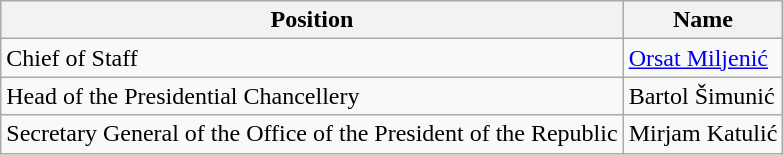<table class="wikitable">
<tr>
<th>Position</th>
<th>Name</th>
</tr>
<tr>
<td>Chief of Staff</td>
<td><a href='#'>Orsat Miljenić</a></td>
</tr>
<tr>
<td>Head of the Presidential Chancellery</td>
<td>Bartol Šimunić</td>
</tr>
<tr>
<td>Secretary General of the Office of the President of the Republic</td>
<td>Mirjam Katulić</td>
</tr>
</table>
